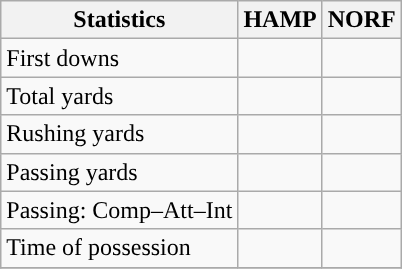<table class="wikitable" style="float: left;">
<tr>
<th>Statistics</th>
<th>HAMP</th>
<th>NORF</th>
</tr>
<tr>
<td>First downs</td>
<td></td>
<td></td>
</tr>
<tr>
<td>Total yards</td>
<td></td>
<td></td>
</tr>
<tr>
<td>Rushing yards</td>
<td></td>
<td></td>
</tr>
<tr>
<td>Passing yards</td>
<td></td>
<td></td>
</tr>
<tr>
<td>Passing: Comp–Att–Int</td>
<td></td>
<td></td>
</tr>
<tr>
<td>Time of possession</td>
<td></td>
<td></td>
</tr>
<tr>
</tr>
</table>
